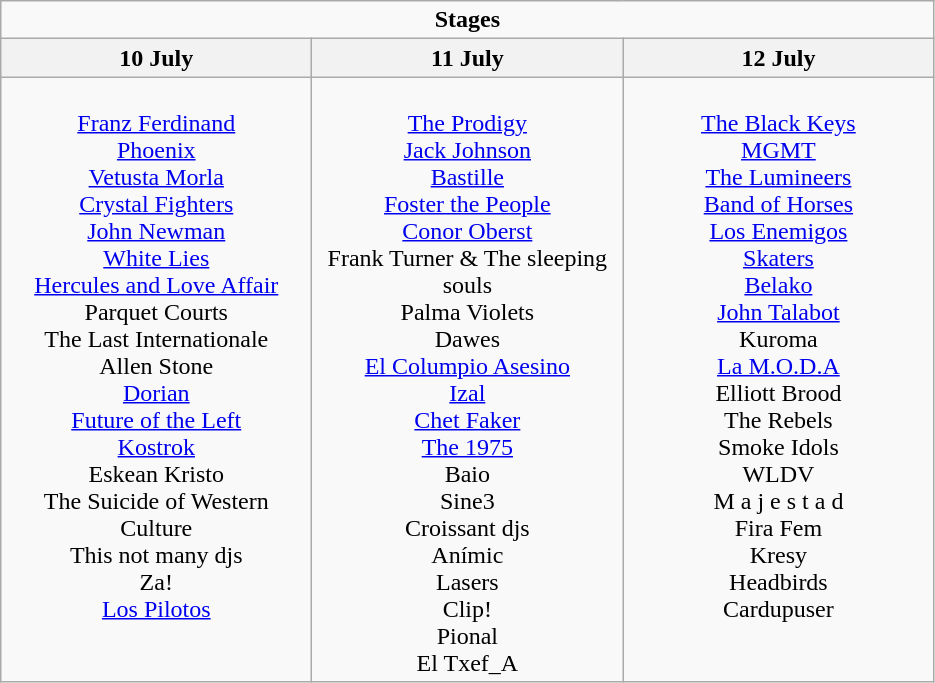<table class="wikitable">
<tr>
<td colspan="4" align="center"><strong>Stages</strong></td>
</tr>
<tr>
<th>10 July</th>
<th>11 July</th>
<th>12 July</th>
</tr>
<tr>
<td valign="top" align="center" width=200><br><a href='#'>Franz Ferdinand</a> <br> <a href='#'>Phoenix</a><br> <a href='#'>Vetusta Morla</a><br> <a href='#'>Crystal Fighters</a><br> <a href='#'>John Newman</a><br> <a href='#'>White Lies</a><br> <a href='#'>Hercules and Love Affair</a><br> Parquet Courts<br> The Last Internationale<br> Allen Stone<br> <a href='#'>Dorian</a><br> <a href='#'>Future of the Left</a><br> <a href='#'>Kostrok</a><br> Eskean Kristo<br> The Suicide of Western Culture<br> This not many djs<br> Za!<br> <a href='#'>Los Pilotos</a></td>
<td valign="top" align="center" width=200><br><a href='#'>The Prodigy</a><br> <a href='#'>Jack Johnson</a><br> <a href='#'>Bastille</a><br> <a href='#'>Foster the People</a><br> <a href='#'>Conor Oberst</a><br> Frank Turner & The sleeping souls<br> Palma Violets<br> Dawes<br> <a href='#'>El Columpio Asesino</a><br> <a href='#'>Izal</a><br> <a href='#'>Chet Faker</a><br> <a href='#'>The 1975</a><br> Baio<br> Sine3<br> Croissant djs<br> Anímic<br> Lasers<br> Clip!<br> Pional<br> El Txef_A</td>
<td valign="top" align="center" width=200><br><a href='#'>The Black Keys</a><br> <a href='#'>MGMT</a><br> <a href='#'>The Lumineers</a><br> <a href='#'>Band of Horses</a><br> <a href='#'>Los Enemigos</a><br> <a href='#'>Skaters</a><br> <a href='#'>Belako</a><br> <a href='#'>John Talabot</a><br> Kuroma<br> <a href='#'>La M.O.D.A</a><br> Elliott Brood<br> The Rebels<br> Smoke Idols<br> WLDV<br> M a j e s t a d<br> Fira Fem<br> Kresy<br> Headbirds<br> Cardupuser</td>
</tr>
</table>
